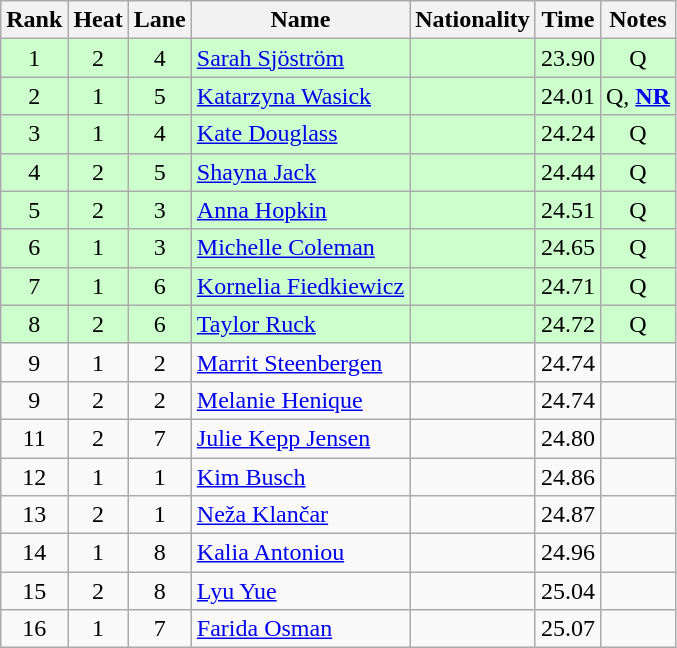<table class="wikitable sortable" style="text-align:center">
<tr>
<th>Rank</th>
<th>Heat</th>
<th>Lane</th>
<th>Name</th>
<th>Nationality</th>
<th>Time</th>
<th>Notes</th>
</tr>
<tr bgcolor=ccffcc>
<td>1</td>
<td>2</td>
<td>4</td>
<td align=left><a href='#'>Sarah Sjöström</a></td>
<td align=left></td>
<td>23.90</td>
<td>Q</td>
</tr>
<tr bgcolor=ccffcc>
<td>2</td>
<td>1</td>
<td>5</td>
<td align=left><a href='#'>Katarzyna Wasick</a></td>
<td align=left></td>
<td>24.01</td>
<td>Q, <strong><a href='#'>NR</a></strong></td>
</tr>
<tr bgcolor=ccffcc>
<td>3</td>
<td>1</td>
<td>4</td>
<td align=left><a href='#'>Kate Douglass</a></td>
<td align=left></td>
<td>24.24</td>
<td>Q</td>
</tr>
<tr bgcolor=ccffcc>
<td>4</td>
<td>2</td>
<td>5</td>
<td align=left><a href='#'>Shayna Jack</a></td>
<td align=left></td>
<td>24.44</td>
<td>Q</td>
</tr>
<tr bgcolor=ccffcc>
<td>5</td>
<td>2</td>
<td>3</td>
<td align=left><a href='#'>Anna Hopkin</a></td>
<td align=left></td>
<td>24.51</td>
<td>Q</td>
</tr>
<tr bgcolor=ccffcc>
<td>6</td>
<td>1</td>
<td>3</td>
<td align=left><a href='#'>Michelle Coleman</a></td>
<td align=left></td>
<td>24.65</td>
<td>Q</td>
</tr>
<tr bgcolor=ccffcc>
<td>7</td>
<td>1</td>
<td>6</td>
<td align=left><a href='#'>Kornelia Fiedkiewicz</a></td>
<td align=left></td>
<td>24.71</td>
<td>Q</td>
</tr>
<tr bgcolor=ccffcc>
<td>8</td>
<td>2</td>
<td>6</td>
<td align=left><a href='#'>Taylor Ruck</a></td>
<td align=left></td>
<td>24.72</td>
<td>Q</td>
</tr>
<tr>
<td>9</td>
<td>1</td>
<td>2</td>
<td align=left><a href='#'>Marrit Steenbergen</a></td>
<td align=left></td>
<td>24.74</td>
<td></td>
</tr>
<tr>
<td>9</td>
<td>2</td>
<td>2</td>
<td align=left><a href='#'>Melanie Henique</a></td>
<td align=left></td>
<td>24.74</td>
<td></td>
</tr>
<tr>
<td>11</td>
<td>2</td>
<td>7</td>
<td align=left><a href='#'>Julie Kepp Jensen</a></td>
<td align=left></td>
<td>24.80</td>
<td></td>
</tr>
<tr>
<td>12</td>
<td>1</td>
<td>1</td>
<td align=left><a href='#'>Kim Busch</a></td>
<td align=left></td>
<td>24.86</td>
<td></td>
</tr>
<tr>
<td>13</td>
<td>2</td>
<td>1</td>
<td align=left><a href='#'>Neža Klančar</a></td>
<td align=left></td>
<td>24.87</td>
<td></td>
</tr>
<tr>
<td>14</td>
<td>1</td>
<td>8</td>
<td align=left><a href='#'>Kalia Antoniou</a></td>
<td align=left></td>
<td>24.96</td>
<td></td>
</tr>
<tr>
<td>15</td>
<td>2</td>
<td>8</td>
<td align=left><a href='#'>Lyu Yue</a></td>
<td align=left></td>
<td>25.04</td>
<td></td>
</tr>
<tr>
<td>16</td>
<td>1</td>
<td>7</td>
<td align=left><a href='#'>Farida Osman</a></td>
<td align=left></td>
<td>25.07</td>
<td></td>
</tr>
</table>
